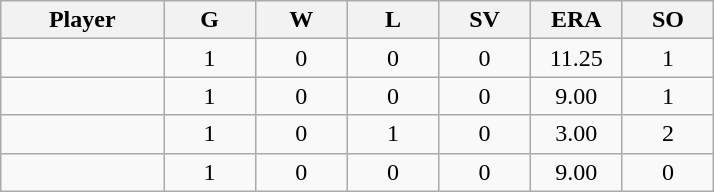<table class="wikitable sortable">
<tr>
<th bgcolor="#DDDDFF" width="16%">Player</th>
<th bgcolor="#DDDDFF" width="9%">G</th>
<th bgcolor="#DDDDFF" width="9%">W</th>
<th bgcolor="#DDDDFF" width="9%">L</th>
<th bgcolor="#DDDDFF" width="9%">SV</th>
<th bgcolor="#DDDDFF" width="9%">ERA</th>
<th bgcolor="#DDDDFF" width="9%">SO</th>
</tr>
<tr align="center">
<td></td>
<td>1</td>
<td>0</td>
<td>0</td>
<td>0</td>
<td>11.25</td>
<td>1</td>
</tr>
<tr align="center">
<td></td>
<td>1</td>
<td>0</td>
<td>0</td>
<td>0</td>
<td>9.00</td>
<td>1</td>
</tr>
<tr align="center">
<td></td>
<td>1</td>
<td>0</td>
<td>1</td>
<td>0</td>
<td>3.00</td>
<td>2</td>
</tr>
<tr align="center">
<td></td>
<td>1</td>
<td>0</td>
<td>0</td>
<td>0</td>
<td>9.00</td>
<td>0</td>
</tr>
</table>
